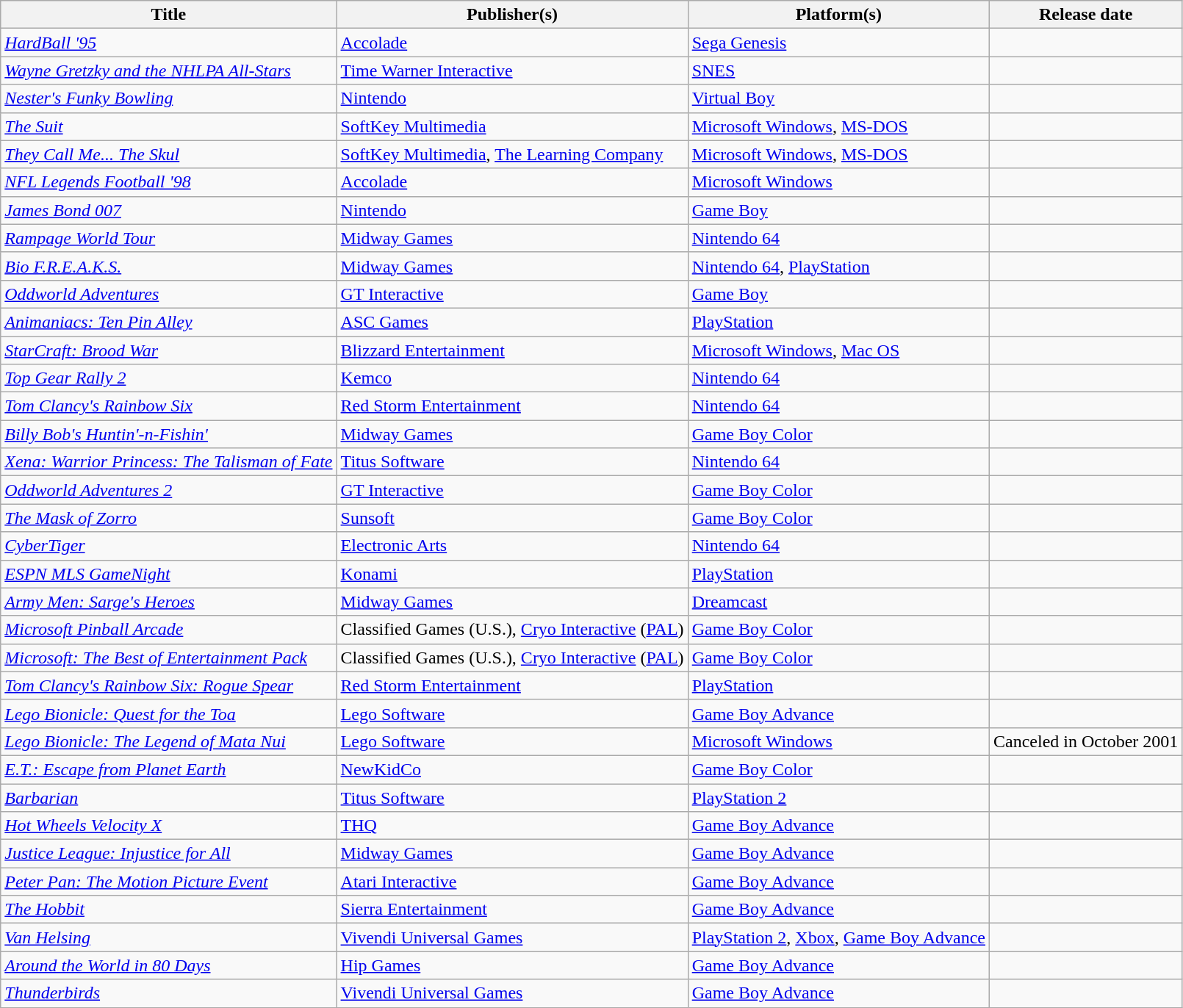<table class="wikitable sortable">
<tr>
<th>Title</th>
<th>Publisher(s)</th>
<th>Platform(s)</th>
<th>Release date</th>
</tr>
<tr>
<td><em><a href='#'>HardBall '95</a></em></td>
<td><a href='#'>Accolade</a></td>
<td><a href='#'>Sega Genesis</a></td>
<td></td>
</tr>
<tr>
<td><em><a href='#'>Wayne Gretzky and the NHLPA All-Stars</a></em></td>
<td><a href='#'>Time Warner Interactive</a></td>
<td><a href='#'>SNES</a></td>
<td></td>
</tr>
<tr>
<td><em><a href='#'>Nester's Funky Bowling</a></em></td>
<td><a href='#'>Nintendo</a></td>
<td><a href='#'>Virtual Boy</a></td>
<td></td>
</tr>
<tr>
<td><em><a href='#'>The Suit</a></em></td>
<td><a href='#'>SoftKey Multimedia</a></td>
<td><a href='#'>Microsoft Windows</a>, <a href='#'>MS-DOS</a></td>
<td></td>
</tr>
<tr>
<td><em><a href='#'>They Call Me... The Skul</a></em></td>
<td><a href='#'>SoftKey Multimedia</a>, <a href='#'>The Learning Company</a></td>
<td><a href='#'>Microsoft Windows</a>, <a href='#'>MS-DOS</a></td>
<td></td>
</tr>
<tr>
<td><em><a href='#'>NFL Legends Football '98</a></em></td>
<td><a href='#'>Accolade</a></td>
<td><a href='#'>Microsoft Windows</a></td>
<td></td>
</tr>
<tr>
<td><em><a href='#'>James Bond 007</a></em></td>
<td><a href='#'>Nintendo</a></td>
<td><a href='#'>Game Boy</a></td>
<td></td>
</tr>
<tr>
<td><em><a href='#'>Rampage World Tour</a></em></td>
<td><a href='#'>Midway Games</a></td>
<td><a href='#'>Nintendo 64</a></td>
<td></td>
</tr>
<tr>
<td><em><a href='#'>Bio F.R.E.A.K.S.</a></em></td>
<td><a href='#'>Midway Games</a></td>
<td><a href='#'>Nintendo 64</a>, <a href='#'>PlayStation</a></td>
<td></td>
</tr>
<tr>
<td><em><a href='#'>Oddworld Adventures</a></em></td>
<td><a href='#'>GT Interactive</a></td>
<td><a href='#'>Game Boy</a></td>
<td></td>
</tr>
<tr>
<td><em><a href='#'>Animaniacs: Ten Pin Alley</a></em></td>
<td><a href='#'>ASC Games</a></td>
<td><a href='#'>PlayStation</a></td>
<td></td>
</tr>
<tr>
<td><em><a href='#'>StarCraft: Brood War</a></em></td>
<td><a href='#'>Blizzard Entertainment</a></td>
<td><a href='#'>Microsoft Windows</a>, <a href='#'>Mac OS</a></td>
<td></td>
</tr>
<tr>
<td><em><a href='#'>Top Gear Rally 2</a></em></td>
<td><a href='#'>Kemco</a></td>
<td><a href='#'>Nintendo 64</a></td>
<td></td>
</tr>
<tr>
<td><em><a href='#'>Tom Clancy's Rainbow Six</a></em></td>
<td><a href='#'>Red Storm Entertainment</a></td>
<td><a href='#'>Nintendo 64</a></td>
<td></td>
</tr>
<tr>
<td><em><a href='#'>Billy Bob's Huntin'-n-Fishin'</a></em></td>
<td><a href='#'>Midway Games</a></td>
<td><a href='#'>Game Boy Color</a></td>
<td></td>
</tr>
<tr>
<td><em><a href='#'>Xena: Warrior Princess: The Talisman of Fate</a></em></td>
<td><a href='#'>Titus Software</a></td>
<td><a href='#'>Nintendo 64</a></td>
<td></td>
</tr>
<tr>
<td><em><a href='#'>Oddworld Adventures 2</a></em></td>
<td><a href='#'>GT Interactive</a></td>
<td><a href='#'>Game Boy Color</a></td>
<td></td>
</tr>
<tr>
<td><em><a href='#'>The Mask of Zorro</a></em></td>
<td><a href='#'>Sunsoft</a></td>
<td><a href='#'>Game Boy Color</a></td>
<td></td>
</tr>
<tr>
<td><em><a href='#'>CyberTiger</a></em></td>
<td><a href='#'>Electronic Arts</a></td>
<td><a href='#'>Nintendo 64</a></td>
<td></td>
</tr>
<tr>
<td><em><a href='#'>ESPN MLS GameNight</a></em></td>
<td><a href='#'>Konami</a></td>
<td><a href='#'>PlayStation</a></td>
<td></td>
</tr>
<tr>
<td><em><a href='#'>Army Men: Sarge's Heroes</a></em></td>
<td><a href='#'>Midway Games</a></td>
<td><a href='#'>Dreamcast</a></td>
<td></td>
</tr>
<tr>
<td><em><a href='#'>Microsoft Pinball Arcade</a></em></td>
<td>Classified Games (U.S.), <a href='#'>Cryo Interactive</a> (<a href='#'>PAL</a>)</td>
<td><a href='#'>Game Boy Color</a></td>
<td></td>
</tr>
<tr>
<td><em><a href='#'>Microsoft: The Best of Entertainment Pack</a></em></td>
<td>Classified Games (U.S.), <a href='#'>Cryo Interactive</a> (<a href='#'>PAL</a>)</td>
<td><a href='#'>Game Boy Color</a></td>
<td></td>
</tr>
<tr>
<td><em><a href='#'>Tom Clancy's Rainbow Six: Rogue Spear</a></em></td>
<td><a href='#'>Red Storm Entertainment</a></td>
<td><a href='#'>PlayStation</a></td>
<td></td>
</tr>
<tr>
<td><em><a href='#'>Lego Bionicle: Quest for the Toa</a></em></td>
<td><a href='#'>Lego Software</a></td>
<td><a href='#'>Game Boy Advance</a></td>
<td></td>
</tr>
<tr>
<td><em><a href='#'>Lego Bionicle: The Legend of Mata Nui</a></em></td>
<td><a href='#'>Lego Software</a></td>
<td><a href='#'>Microsoft Windows</a></td>
<td>Canceled in October 2001</td>
</tr>
<tr>
<td><em><a href='#'>E.T.: Escape from Planet Earth</a></em></td>
<td><a href='#'>NewKidCo</a></td>
<td><a href='#'>Game Boy Color</a></td>
<td></td>
</tr>
<tr>
<td><em><a href='#'>Barbarian</a></em></td>
<td><a href='#'>Titus Software</a></td>
<td><a href='#'>PlayStation 2</a></td>
<td></td>
</tr>
<tr>
<td><em><a href='#'>Hot Wheels Velocity X</a></em></td>
<td><a href='#'>THQ</a></td>
<td><a href='#'>Game Boy Advance</a></td>
<td></td>
</tr>
<tr>
<td><em><a href='#'>Justice League: Injustice for All</a></em></td>
<td><a href='#'>Midway Games</a></td>
<td><a href='#'>Game Boy Advance</a></td>
<td></td>
</tr>
<tr>
<td><em><a href='#'>Peter Pan: The Motion Picture Event</a></em></td>
<td><a href='#'>Atari Interactive</a></td>
<td><a href='#'>Game Boy Advance</a></td>
<td></td>
</tr>
<tr>
<td><em><a href='#'>The Hobbit</a></em></td>
<td><a href='#'>Sierra Entertainment</a></td>
<td><a href='#'>Game Boy Advance</a></td>
<td></td>
</tr>
<tr>
<td><em><a href='#'>Van Helsing</a></em></td>
<td><a href='#'>Vivendi Universal Games</a></td>
<td><a href='#'>PlayStation 2</a>, <a href='#'>Xbox</a>, <a href='#'>Game Boy Advance</a></td>
<td></td>
</tr>
<tr>
<td><em><a href='#'>Around the World in 80 Days</a></em></td>
<td><a href='#'>Hip Games</a></td>
<td><a href='#'>Game Boy Advance</a></td>
<td></td>
</tr>
<tr>
<td><em><a href='#'>Thunderbirds</a></em></td>
<td><a href='#'>Vivendi Universal Games</a></td>
<td><a href='#'>Game Boy Advance</a></td>
<td></td>
</tr>
</table>
